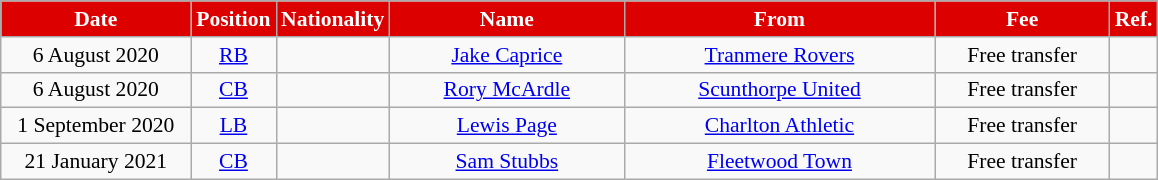<table class="wikitable"  style="text-align:center; font-size:90%; ">
<tr>
<th style="background:#DD0000; color:#FFFFFF; width:120px;">Date</th>
<th style="background:#DD0000; color:#FFFFFF; width:50px;">Position</th>
<th style="background:#DD0000; color:#FFFFFF; width:50px;">Nationality</th>
<th style="background:#DD0000; color:#FFFFFF; width:150px;">Name</th>
<th style="background:#DD0000; color:#FFFFFF; width:200px;">From</th>
<th style="background:#DD0000; color:#FFFFFF; width:110px;">Fee</th>
<th style="background:#DD0000; color:#FFFFFF; width:25px;">Ref.</th>
</tr>
<tr>
<td>6 August 2020</td>
<td><a href='#'>RB</a></td>
<td></td>
<td><a href='#'>Jake Caprice</a></td>
<td> <a href='#'>Tranmere Rovers</a></td>
<td>Free transfer</td>
<td></td>
</tr>
<tr>
<td>6 August 2020</td>
<td><a href='#'>CB</a></td>
<td></td>
<td><a href='#'>Rory McArdle</a></td>
<td> <a href='#'>Scunthorpe United</a></td>
<td>Free transfer</td>
<td></td>
</tr>
<tr>
<td>1 September 2020</td>
<td><a href='#'>LB</a></td>
<td></td>
<td><a href='#'>Lewis Page</a></td>
<td> <a href='#'>Charlton Athletic</a></td>
<td>Free transfer</td>
<td></td>
</tr>
<tr>
<td>21 January 2021</td>
<td><a href='#'>CB</a></td>
<td></td>
<td><a href='#'>Sam Stubbs</a></td>
<td> <a href='#'>Fleetwood Town</a></td>
<td>Free transfer</td>
<td></td>
</tr>
</table>
